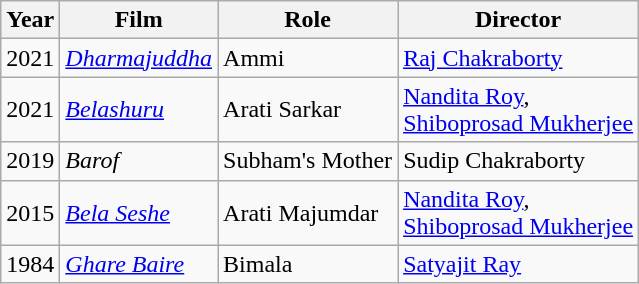<table class="wikitable">
<tr>
<th>Year</th>
<th>Film</th>
<th>Role</th>
<th>Director</th>
</tr>
<tr>
<td>2021</td>
<td><em><a href='#'>Dharmajuddha</a></em></td>
<td>Ammi</td>
<td><a href='#'>Raj Chakraborty </a></td>
</tr>
<tr>
<td>2021</td>
<td><em><a href='#'>Belashuru</a></em></td>
<td>Arati Sarkar</td>
<td><a href='#'>Nandita Roy</a>,<br><a href='#'>Shiboprosad Mukherjee</a></td>
</tr>
<tr>
<td>2019</td>
<td><em>Barof</em></td>
<td>Subham's Mother</td>
<td>Sudip Chakraborty</td>
</tr>
<tr>
<td>2015</td>
<td><em><a href='#'>Bela Seshe</a></em></td>
<td>Arati Majumdar</td>
<td><a href='#'>Nandita Roy</a>,<br><a href='#'>Shiboprosad Mukherjee</a></td>
</tr>
<tr>
<td>1984</td>
<td><em><a href='#'>Ghare Baire</a></em></td>
<td>Bimala</td>
<td><a href='#'>Satyajit Ray</a></td>
</tr>
</table>
